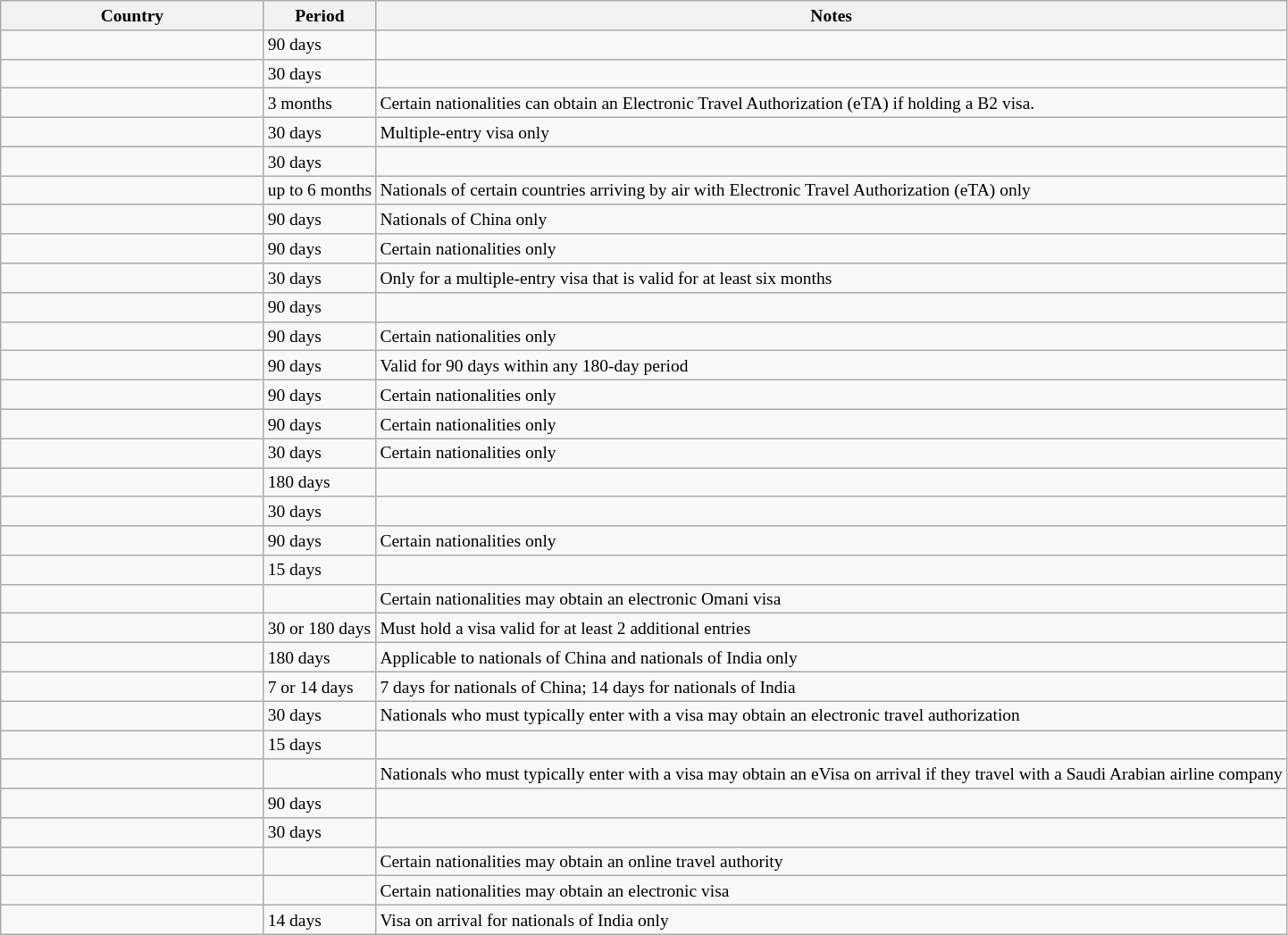<table class="wikitable sortable" style="font-size:small; line-height:1.2">
<tr>
<th style="width:190px">Country</th>
<th>Period</th>
<th class="unsortable">Notes</th>
</tr>
<tr>
<td></td>
<td>90 days</td>
<td></td>
</tr>
<tr>
<td></td>
<td>30 days</td>
<td></td>
</tr>
<tr>
<td></td>
<td>3 months</td>
<td>Certain nationalities can obtain an Electronic Travel Authorization (eTA) if holding a B2 visa.</td>
</tr>
<tr>
<td></td>
<td>30 days</td>
<td>Multiple-entry visa only</td>
</tr>
<tr>
<td></td>
<td>30 days</td>
<td Multiple-entry visa only></td>
</tr>
<tr>
<td></td>
<td>up to 6 months</td>
<td>Nationals of certain countries arriving by air with Electronic Travel Authorization (eTA) only</td>
</tr>
<tr>
<td></td>
<td>90 days</td>
<td>Nationals of China only</td>
</tr>
<tr>
<td></td>
<td>90 days</td>
<td>Certain nationalities only</td>
</tr>
<tr>
<td></td>
<td>30 days</td>
<td>Only for a multiple-entry visa that is valid for at least six months</td>
</tr>
<tr>
<td></td>
<td>90 days</td>
<td></td>
</tr>
<tr>
<td></td>
<td>90 days</td>
<td>Certain nationalities only</td>
</tr>
<tr>
<td></td>
<td>90 days</td>
<td>Valid for 90 days within any 180-day period</td>
</tr>
<tr>
<td></td>
<td>90 days</td>
<td>Certain nationalities only</td>
</tr>
<tr>
<td></td>
<td>90 days</td>
<td>Certain nationalities only</td>
</tr>
<tr>
<td></td>
<td>30 days</td>
<td>Certain nationalities only</td>
</tr>
<tr>
<td></td>
<td>180 days</td>
<td></td>
</tr>
<tr>
<td></td>
<td>30 days</td>
<td></td>
</tr>
<tr>
<td></td>
<td>90 days</td>
<td>Certain nationalities only</td>
</tr>
<tr>
<td></td>
<td>15 days</td>
<td> </td>
</tr>
<tr>
<td></td>
<td> </td>
<td>Certain nationalities may obtain an electronic Omani visa</td>
</tr>
<tr>
<td></td>
<td>30 or 180 days</td>
<td>Must hold a visa valid for at least 2 additional entries</td>
</tr>
<tr>
<td></td>
<td>180 days</td>
<td>Applicable to nationals of China and nationals of India only</td>
</tr>
<tr>
<td></td>
<td>7 or 14 days</td>
<td>7 days for nationals of China; 14 days for nationals of India</td>
</tr>
<tr>
<td></td>
<td>30 days</td>
<td>Nationals who must typically enter with a visa may obtain an electronic travel authorization</td>
</tr>
<tr>
<td></td>
<td>15 days</td>
<td> </td>
</tr>
<tr>
<td></td>
<td> </td>
<td>Nationals who must typically enter with a visa may obtain an eVisa on arrival if they travel with a Saudi Arabian airline company</td>
</tr>
<tr>
<td></td>
<td>90 days</td>
<td></td>
</tr>
<tr>
<td></td>
<td>30 days</td>
<td> </td>
</tr>
<tr>
<td></td>
<td> </td>
<td>Certain nationalities may obtain an online travel authority</td>
</tr>
<tr>
<td></td>
<td> </td>
<td>Certain nationalities may obtain an electronic visa</td>
</tr>
<tr>
<td></td>
<td>14 days</td>
<td>Visa on arrival for nationals of India only</td>
</tr>
</table>
